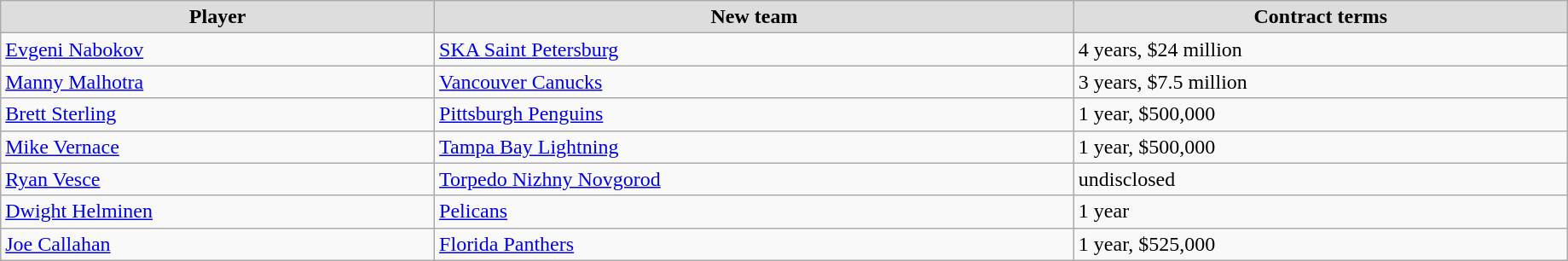<table class="wikitable" width=97%>
<tr align="center"  bgcolor="#dddddd">
<td><strong>Player</strong></td>
<td><strong>New team</strong></td>
<td><strong>Contract terms</strong></td>
</tr>
<tr>
<td><a href='#'>Evgeni Nabokov</a></td>
<td><a href='#'>SKA Saint Petersburg</a></td>
<td>4 years, $24 million</td>
</tr>
<tr>
<td><a href='#'>Manny Malhotra</a></td>
<td><a href='#'>Vancouver Canucks</a></td>
<td>3 years, $7.5 million</td>
</tr>
<tr>
<td><a href='#'>Brett Sterling</a></td>
<td><a href='#'>Pittsburgh Penguins</a></td>
<td>1 year, $500,000</td>
</tr>
<tr>
<td><a href='#'>Mike Vernace</a></td>
<td><a href='#'>Tampa Bay Lightning</a></td>
<td>1 year, $500,000</td>
</tr>
<tr>
<td><a href='#'>Ryan Vesce</a></td>
<td><a href='#'>Torpedo Nizhny Novgorod</a></td>
<td>undisclosed</td>
</tr>
<tr>
<td><a href='#'>Dwight Helminen</a></td>
<td><a href='#'>Pelicans</a></td>
<td>1 year</td>
</tr>
<tr>
<td><a href='#'>Joe Callahan</a></td>
<td><a href='#'>Florida Panthers</a></td>
<td>1 year, $525,000</td>
</tr>
</table>
